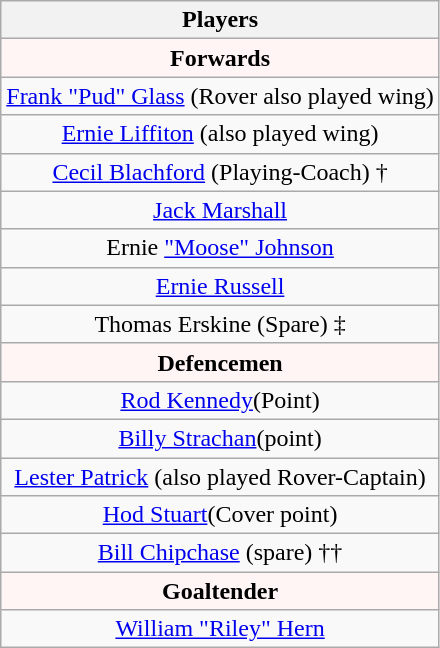<table class="wikitable" style="text-align:center;">
<tr>
<th>Players</th>
</tr>
<tr style="font-weight:bold; background-color:#FFF5F5;">
<td colspan="1" align="center"><strong>Forwards</strong></td>
</tr>
<tr>
<td><a href='#'>Frank "Pud" Glass</a> (Rover also played wing)</td>
</tr>
<tr>
<td><a href='#'>Ernie Liffiton</a> (also played wing)</td>
</tr>
<tr>
<td><a href='#'>Cecil Blachford</a> (Playing-Coach) †</td>
</tr>
<tr>
<td><a href='#'>Jack Marshall</a></td>
</tr>
<tr>
<td>Ernie <a href='#'>"Moose" Johnson</a></td>
</tr>
<tr>
<td><a href='#'>Ernie Russell</a></td>
</tr>
<tr>
<td>Thomas Erskine (Spare) ‡</td>
</tr>
<tr style="font-weight:bold; background-color:#FFF5F5;">
<td colspan="1" align="center"><strong>Defencemen</strong></td>
</tr>
<tr>
<td><a href='#'>Rod Kennedy</a>(Point)</td>
</tr>
<tr>
<td><a href='#'>Billy Strachan</a>(point)</td>
</tr>
<tr>
<td><a href='#'>Lester Patrick</a> (also played Rover-Captain)</td>
</tr>
<tr>
<td><a href='#'>Hod Stuart</a>(Cover point)</td>
</tr>
<tr>
<td><a href='#'>Bill Chipchase</a> (spare) ††</td>
</tr>
<tr style="font-weight:bold; background-color:#FFF5F5;">
<td colspan="1" align="center"><strong>Goaltender</strong></td>
</tr>
<tr>
<td><a href='#'>William "Riley" Hern</a></td>
</tr>
</table>
